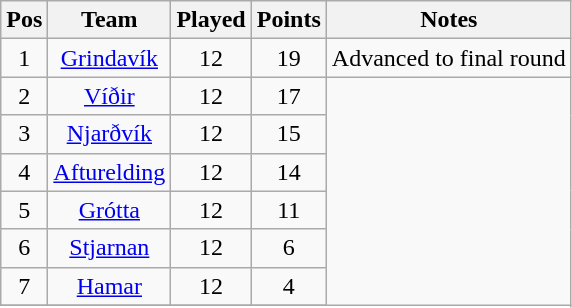<table class="wikitable" style="text-align: center;">
<tr>
<th>Pos</th>
<th>Team</th>
<th>Played</th>
<th>Points</th>
<th>Notes</th>
</tr>
<tr>
<td>1</td>
<td><a href='#'>Grindavík</a></td>
<td>12</td>
<td>19</td>
<td align="center" rowspan="1">Advanced to final round</td>
</tr>
<tr>
<td>2</td>
<td><a href='#'>Víðir</a></td>
<td>12</td>
<td>17</td>
</tr>
<tr>
<td>3</td>
<td><a href='#'>Njarðvík</a></td>
<td>12</td>
<td>15</td>
</tr>
<tr>
<td>4</td>
<td><a href='#'>Afturelding</a></td>
<td>12</td>
<td>14</td>
</tr>
<tr>
<td>5</td>
<td><a href='#'>Grótta</a></td>
<td>12</td>
<td>11</td>
</tr>
<tr>
<td>6</td>
<td><a href='#'>Stjarnan</a></td>
<td>12</td>
<td>6</td>
</tr>
<tr>
<td>7</td>
<td><a href='#'>Hamar</a></td>
<td>12</td>
<td>4</td>
</tr>
<tr>
</tr>
</table>
